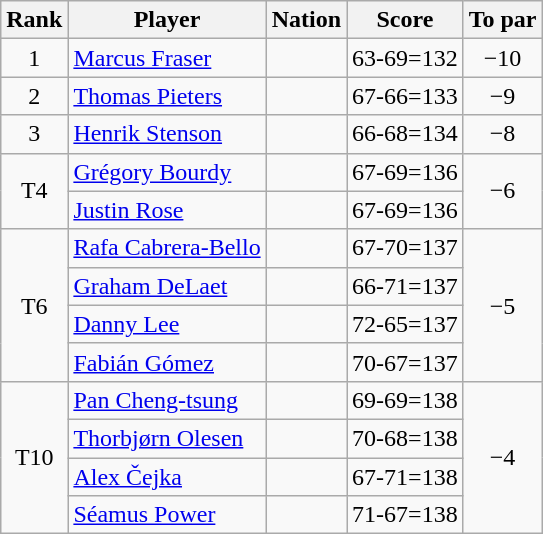<table class="wikitable">
<tr>
<th>Rank</th>
<th>Player</th>
<th>Nation</th>
<th>Score</th>
<th>To par</th>
</tr>
<tr>
<td align=center>1</td>
<td><a href='#'>Marcus Fraser</a></td>
<td></td>
<td align=center>63-69=132</td>
<td align=center>−10</td>
</tr>
<tr>
<td align=center>2</td>
<td><a href='#'>Thomas Pieters</a></td>
<td></td>
<td align=center>67-66=133</td>
<td align=center>−9</td>
</tr>
<tr>
<td align=center>3</td>
<td><a href='#'>Henrik Stenson</a></td>
<td></td>
<td align=center>66-68=134</td>
<td align=center>−8</td>
</tr>
<tr>
<td rowspan=2 align=center>T4</td>
<td><a href='#'>Grégory Bourdy</a></td>
<td></td>
<td align=center>67-69=136</td>
<td rowspan=2 align=center>−6</td>
</tr>
<tr>
<td><a href='#'>Justin Rose</a></td>
<td></td>
<td align=center>67-69=136</td>
</tr>
<tr>
<td rowspan=4 align=center>T6</td>
<td><a href='#'>Rafa Cabrera-Bello</a></td>
<td></td>
<td align=center>67-70=137</td>
<td rowspan=4 align=center>−5</td>
</tr>
<tr>
<td><a href='#'>Graham DeLaet</a></td>
<td></td>
<td align=center>66-71=137</td>
</tr>
<tr>
<td><a href='#'>Danny Lee</a></td>
<td></td>
<td align=center>72-65=137</td>
</tr>
<tr>
<td><a href='#'>Fabián Gómez</a></td>
<td></td>
<td align=center>70-67=137</td>
</tr>
<tr>
<td rowspan=4 align=center>T10</td>
<td><a href='#'>Pan Cheng-tsung</a></td>
<td></td>
<td align=center>69-69=138</td>
<td rowspan=4 align=center>−4</td>
</tr>
<tr>
<td><a href='#'>Thorbjørn Olesen</a></td>
<td></td>
<td align=center>70-68=138</td>
</tr>
<tr>
<td><a href='#'>Alex Čejka</a></td>
<td></td>
<td align=center>67-71=138</td>
</tr>
<tr>
<td><a href='#'>Séamus Power</a></td>
<td></td>
<td align=center>71-67=138</td>
</tr>
</table>
